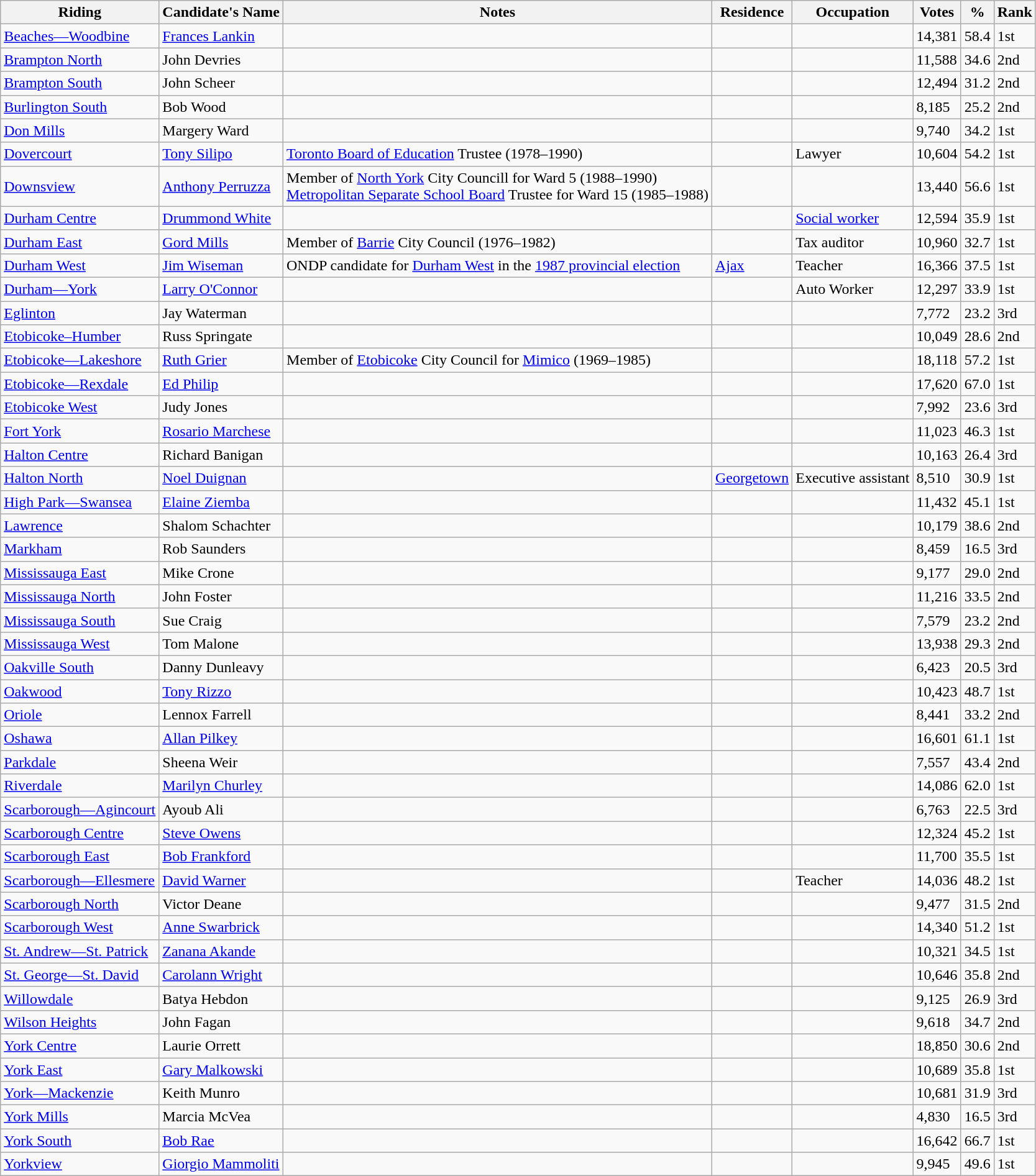<table class="wikitable sortable">
<tr>
<th>Riding<br></th>
<th>Candidate's Name</th>
<th>Notes</th>
<th>Residence</th>
<th>Occupation</th>
<th>Votes</th>
<th>%</th>
<th>Rank</th>
</tr>
<tr>
<td><a href='#'>Beaches—Woodbine</a></td>
<td><a href='#'>Frances Lankin</a></td>
<td></td>
<td></td>
<td></td>
<td>14,381</td>
<td>58.4</td>
<td>1st</td>
</tr>
<tr>
<td><a href='#'>Brampton North</a></td>
<td>John Devries</td>
<td></td>
<td></td>
<td></td>
<td>11,588</td>
<td>34.6</td>
<td>2nd</td>
</tr>
<tr>
<td><a href='#'>Brampton South</a></td>
<td>John Scheer</td>
<td></td>
<td></td>
<td></td>
<td>12,494</td>
<td>31.2</td>
<td>2nd</td>
</tr>
<tr>
<td><a href='#'>Burlington South</a></td>
<td>Bob Wood</td>
<td></td>
<td></td>
<td></td>
<td>8,185</td>
<td>25.2</td>
<td>2nd</td>
</tr>
<tr>
<td><a href='#'>Don Mills</a></td>
<td>Margery Ward</td>
<td></td>
<td></td>
<td></td>
<td>9,740</td>
<td>34.2</td>
<td>1st</td>
</tr>
<tr>
<td><a href='#'>Dovercourt</a></td>
<td><a href='#'>Tony Silipo</a></td>
<td><a href='#'>Toronto Board of Education</a> Trustee (1978–1990)</td>
<td></td>
<td>Lawyer</td>
<td>10,604</td>
<td>54.2</td>
<td>1st</td>
</tr>
<tr>
<td><a href='#'>Downsview</a></td>
<td><a href='#'>Anthony Perruzza</a></td>
<td>Member of <a href='#'>North York</a> City Councill for Ward 5 (1988–1990) <br> <a href='#'>Metropolitan Separate School Board</a> Trustee for Ward 15 (1985–1988)</td>
<td></td>
<td></td>
<td>13,440</td>
<td>56.6</td>
<td>1st</td>
</tr>
<tr>
<td><a href='#'>Durham Centre</a></td>
<td><a href='#'>Drummond White</a></td>
<td></td>
<td></td>
<td><a href='#'>Social worker</a></td>
<td>12,594</td>
<td>35.9</td>
<td>1st</td>
</tr>
<tr>
<td><a href='#'>Durham East</a></td>
<td><a href='#'>Gord Mills</a></td>
<td>Member of <a href='#'>Barrie</a> City Council (1976–1982)</td>
<td></td>
<td>Tax auditor</td>
<td>10,960</td>
<td>32.7</td>
<td>1st</td>
</tr>
<tr>
<td><a href='#'>Durham West</a></td>
<td><a href='#'>Jim Wiseman</a></td>
<td>ONDP candidate for <a href='#'>Durham West</a> in the <a href='#'>1987 provincial election</a></td>
<td><a href='#'>Ajax</a></td>
<td>Teacher</td>
<td>16,366</td>
<td>37.5</td>
<td>1st</td>
</tr>
<tr>
<td><a href='#'>Durham—York</a></td>
<td><a href='#'>Larry O'Connor</a></td>
<td></td>
<td></td>
<td>Auto Worker</td>
<td>12,297</td>
<td>33.9</td>
<td>1st</td>
</tr>
<tr>
<td><a href='#'>Eglinton</a></td>
<td>Jay Waterman</td>
<td></td>
<td></td>
<td></td>
<td>7,772</td>
<td>23.2</td>
<td>3rd</td>
</tr>
<tr>
<td><a href='#'>Etobicoke–Humber</a></td>
<td>Russ Springate</td>
<td></td>
<td></td>
<td></td>
<td>10,049</td>
<td>28.6</td>
<td>2nd</td>
</tr>
<tr>
<td><a href='#'>Etobicoke—Lakeshore</a></td>
<td><a href='#'>Ruth Grier</a></td>
<td>Member of <a href='#'>Etobicoke</a> City Council for <a href='#'>Mimico</a> (1969–1985)</td>
<td></td>
<td></td>
<td>18,118</td>
<td>57.2</td>
<td>1st</td>
</tr>
<tr>
<td><a href='#'>Etobicoke—Rexdale</a></td>
<td><a href='#'>Ed Philip</a></td>
<td></td>
<td></td>
<td></td>
<td>17,620</td>
<td>67.0</td>
<td>1st</td>
</tr>
<tr>
<td><a href='#'>Etobicoke West</a></td>
<td>Judy Jones</td>
<td></td>
<td></td>
<td></td>
<td>7,992</td>
<td>23.6</td>
<td>3rd</td>
</tr>
<tr>
<td><a href='#'>Fort York</a></td>
<td><a href='#'>Rosario Marchese</a></td>
<td></td>
<td></td>
<td></td>
<td>11,023</td>
<td>46.3</td>
<td>1st</td>
</tr>
<tr>
<td><a href='#'>Halton Centre</a></td>
<td>Richard Banigan</td>
<td></td>
<td></td>
<td></td>
<td>10,163</td>
<td>26.4</td>
<td>3rd</td>
</tr>
<tr>
<td><a href='#'>Halton North</a></td>
<td><a href='#'>Noel Duignan</a></td>
<td></td>
<td><a href='#'>Georgetown</a></td>
<td>Executive assistant</td>
<td>8,510</td>
<td>30.9</td>
<td>1st</td>
</tr>
<tr>
<td><a href='#'>High Park—Swansea</a></td>
<td><a href='#'>Elaine Ziemba</a></td>
<td></td>
<td></td>
<td></td>
<td>11,432</td>
<td>45.1</td>
<td>1st</td>
</tr>
<tr>
<td><a href='#'>Lawrence</a></td>
<td>Shalom Schachter</td>
<td></td>
<td></td>
<td></td>
<td>10,179</td>
<td>38.6</td>
<td>2nd</td>
</tr>
<tr>
<td><a href='#'>Markham</a></td>
<td>Rob Saunders</td>
<td></td>
<td></td>
<td></td>
<td>8,459</td>
<td>16.5</td>
<td>3rd</td>
</tr>
<tr>
<td><a href='#'>Mississauga East</a></td>
<td>Mike Crone</td>
<td></td>
<td></td>
<td></td>
<td>9,177</td>
<td>29.0</td>
<td>2nd</td>
</tr>
<tr>
<td><a href='#'>Mississauga North</a></td>
<td>John Foster</td>
<td></td>
<td></td>
<td></td>
<td>11,216</td>
<td>33.5</td>
<td>2nd</td>
</tr>
<tr>
<td><a href='#'>Mississauga South</a></td>
<td>Sue Craig</td>
<td></td>
<td></td>
<td></td>
<td>7,579</td>
<td>23.2</td>
<td>2nd</td>
</tr>
<tr>
<td><a href='#'>Mississauga West</a></td>
<td>Tom Malone</td>
<td></td>
<td></td>
<td></td>
<td>13,938</td>
<td>29.3</td>
<td>2nd</td>
</tr>
<tr>
<td><a href='#'>Oakville South</a></td>
<td>Danny Dunleavy</td>
<td></td>
<td></td>
<td></td>
<td>6,423</td>
<td>20.5</td>
<td>3rd</td>
</tr>
<tr>
<td><a href='#'>Oakwood</a></td>
<td><a href='#'>Tony Rizzo</a></td>
<td></td>
<td></td>
<td></td>
<td>10,423</td>
<td>48.7</td>
<td>1st</td>
</tr>
<tr>
<td><a href='#'>Oriole</a></td>
<td>Lennox Farrell</td>
<td></td>
<td></td>
<td></td>
<td>8,441</td>
<td>33.2</td>
<td>2nd</td>
</tr>
<tr>
<td><a href='#'>Oshawa</a></td>
<td><a href='#'>Allan Pilkey</a></td>
<td></td>
<td></td>
<td></td>
<td>16,601</td>
<td>61.1</td>
<td>1st</td>
</tr>
<tr>
<td><a href='#'>Parkdale</a></td>
<td>Sheena Weir</td>
<td></td>
<td></td>
<td></td>
<td>7,557</td>
<td>43.4</td>
<td>2nd</td>
</tr>
<tr>
<td><a href='#'>Riverdale</a></td>
<td><a href='#'>Marilyn Churley</a></td>
<td></td>
<td></td>
<td></td>
<td>14,086</td>
<td>62.0</td>
<td>1st</td>
</tr>
<tr>
<td><a href='#'>Scarborough—Agincourt</a></td>
<td>Ayoub Ali</td>
<td></td>
<td></td>
<td></td>
<td>6,763</td>
<td>22.5</td>
<td>3rd</td>
</tr>
<tr>
<td><a href='#'>Scarborough Centre</a></td>
<td><a href='#'>Steve Owens</a></td>
<td></td>
<td></td>
<td></td>
<td>12,324</td>
<td>45.2</td>
<td>1st</td>
</tr>
<tr>
<td><a href='#'>Scarborough East</a></td>
<td><a href='#'>Bob Frankford</a></td>
<td></td>
<td></td>
<td></td>
<td>11,700</td>
<td>35.5</td>
<td>1st</td>
</tr>
<tr>
<td><a href='#'>Scarborough—Ellesmere</a></td>
<td><a href='#'>David Warner</a></td>
<td></td>
<td></td>
<td>Teacher</td>
<td>14,036</td>
<td>48.2</td>
<td>1st</td>
</tr>
<tr>
<td><a href='#'>Scarborough North</a></td>
<td>Victor Deane</td>
<td></td>
<td></td>
<td></td>
<td>9,477</td>
<td>31.5</td>
<td>2nd</td>
</tr>
<tr>
<td><a href='#'>Scarborough West</a></td>
<td><a href='#'>Anne Swarbrick</a></td>
<td></td>
<td></td>
<td></td>
<td>14,340</td>
<td>51.2</td>
<td>1st</td>
</tr>
<tr>
<td><a href='#'>St. Andrew—St. Patrick</a></td>
<td><a href='#'>Zanana Akande</a></td>
<td></td>
<td></td>
<td></td>
<td>10,321</td>
<td>34.5</td>
<td>1st</td>
</tr>
<tr>
<td><a href='#'>St. George—St. David</a></td>
<td><a href='#'>Carolann Wright</a></td>
<td></td>
<td></td>
<td></td>
<td>10,646</td>
<td>35.8</td>
<td>2nd</td>
</tr>
<tr>
<td><a href='#'>Willowdale</a></td>
<td>Batya Hebdon</td>
<td></td>
<td></td>
<td></td>
<td>9,125</td>
<td>26.9</td>
<td>3rd</td>
</tr>
<tr>
<td><a href='#'>Wilson Heights</a></td>
<td>John Fagan</td>
<td></td>
<td></td>
<td></td>
<td>9,618</td>
<td>34.7</td>
<td>2nd</td>
</tr>
<tr>
<td><a href='#'>York Centre</a></td>
<td>Laurie Orrett</td>
<td></td>
<td></td>
<td></td>
<td>18,850</td>
<td>30.6</td>
<td>2nd</td>
</tr>
<tr>
<td><a href='#'>York East</a></td>
<td><a href='#'>Gary Malkowski</a></td>
<td></td>
<td></td>
<td></td>
<td>10,689</td>
<td>35.8</td>
<td>1st</td>
</tr>
<tr>
<td><a href='#'>York—Mackenzie</a></td>
<td>Keith Munro</td>
<td></td>
<td></td>
<td></td>
<td>10,681</td>
<td>31.9</td>
<td>3rd</td>
</tr>
<tr>
<td><a href='#'>York Mills</a></td>
<td>Marcia McVea</td>
<td></td>
<td></td>
<td></td>
<td>4,830</td>
<td>16.5</td>
<td>3rd</td>
</tr>
<tr>
<td><a href='#'>York South</a></td>
<td><a href='#'>Bob Rae</a></td>
<td></td>
<td></td>
<td></td>
<td>16,642</td>
<td>66.7</td>
<td>1st</td>
</tr>
<tr>
<td><a href='#'>Yorkview</a></td>
<td><a href='#'>Giorgio Mammoliti</a></td>
<td></td>
<td></td>
<td></td>
<td>9,945</td>
<td>49.6</td>
<td>1st</td>
</tr>
</table>
